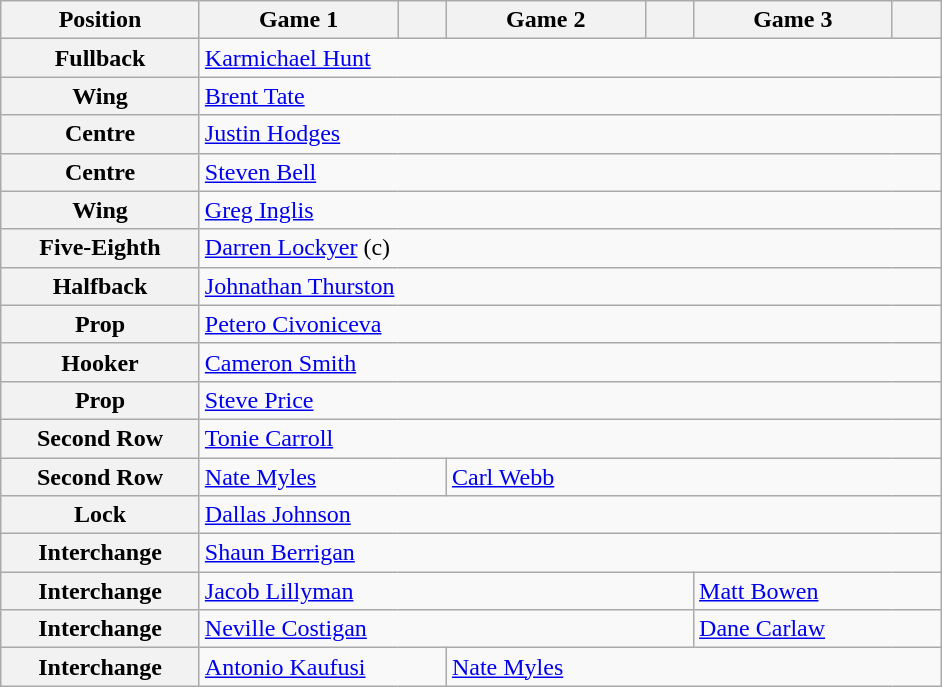<table class="wikitable">
<tr>
<th style="width:125px;">Position</th>
<th style="width:125px;">Game 1</th>
<th style="width:25px;"></th>
<th style="width:125px;">Game 2</th>
<th style="width:25px;"></th>
<th style="width:125px;">Game 3</th>
<th style="width:25px;"></th>
</tr>
<tr>
<th>Fullback</th>
<td colspan="6"> <a href='#'>Karmichael Hunt</a></td>
</tr>
<tr>
<th>Wing</th>
<td colspan="6"> <a href='#'>Brent Tate</a></td>
</tr>
<tr>
<th>Centre</th>
<td colspan="6"> <a href='#'>Justin Hodges</a></td>
</tr>
<tr>
<th>Centre</th>
<td colspan="6"> <a href='#'>Steven Bell</a></td>
</tr>
<tr>
<th>Wing</th>
<td colspan="6"> <a href='#'>Greg Inglis</a></td>
</tr>
<tr>
<th>Five-Eighth</th>
<td colspan="6"> <a href='#'>Darren Lockyer</a> (c)</td>
</tr>
<tr>
<th>Halfback</th>
<td colspan="6">  <a href='#'>Johnathan Thurston</a></td>
</tr>
<tr>
<th>Prop</th>
<td colspan="6"> <a href='#'>Petero Civoniceva</a></td>
</tr>
<tr>
<th>Hooker</th>
<td colspan="6"> <a href='#'>Cameron Smith</a></td>
</tr>
<tr>
<th>Prop</th>
<td colspan="6"> <a href='#'>Steve Price</a></td>
</tr>
<tr>
<th>Second Row</th>
<td colspan="6"> <a href='#'>Tonie Carroll</a></td>
</tr>
<tr>
<th>Second Row</th>
<td colspan="2"> <a href='#'>Nate Myles</a></td>
<td colspan="4">  <a href='#'>Carl Webb</a></td>
</tr>
<tr>
<th>Lock</th>
<td colspan="6"> <a href='#'>Dallas Johnson</a></td>
</tr>
<tr>
<th>Interchange</th>
<td colspan="6"> <a href='#'>Shaun Berrigan</a></td>
</tr>
<tr>
<th>Interchange</th>
<td colspan="4"> <a href='#'>Jacob Lillyman</a></td>
<td colspan="2"> <a href='#'>Matt Bowen</a></td>
</tr>
<tr>
<th>Interchange</th>
<td colspan="4"> <a href='#'>Neville Costigan</a></td>
<td colspan="2"> <a href='#'>Dane Carlaw</a></td>
</tr>
<tr>
<th>Interchange</th>
<td colspan="2"> <a href='#'>Antonio Kaufusi</a></td>
<td colspan="4"> <a href='#'>Nate Myles</a></td>
</tr>
</table>
